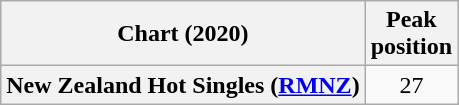<table class="wikitable sortable plainrowheaders" style="text-align:center">
<tr>
<th>Chart (2020)</th>
<th>Peak<br>position</th>
</tr>
<tr>
<th scope="row">New Zealand Hot Singles (<a href='#'>RMNZ</a>)</th>
<td>27</td>
</tr>
</table>
